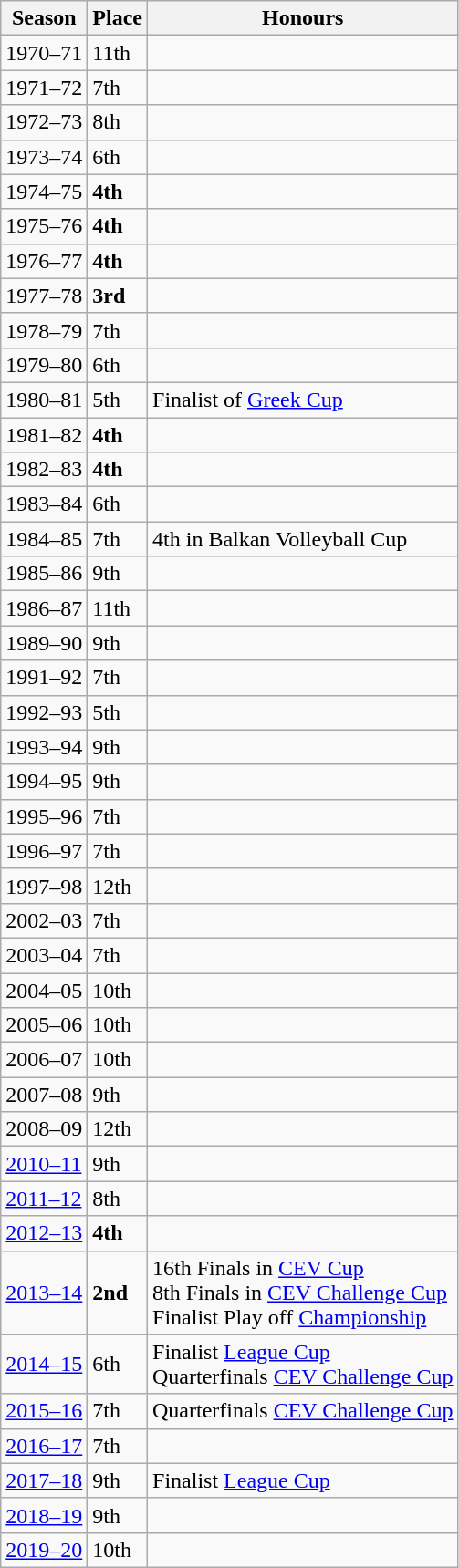<table class="wikitable">
<tr>
<th>Season</th>
<th>Place</th>
<th>Honours</th>
</tr>
<tr>
<td>1970–71</td>
<td>11th</td>
<td></td>
</tr>
<tr>
<td>1971–72</td>
<td>7th</td>
<td></td>
</tr>
<tr>
<td>1972–73</td>
<td>8th</td>
<td></td>
</tr>
<tr>
<td>1973–74</td>
<td>6th</td>
<td></td>
</tr>
<tr>
<td>1974–75</td>
<td><strong>4th</strong></td>
<td></td>
</tr>
<tr>
<td>1975–76</td>
<td><strong>4th</strong></td>
<td></td>
</tr>
<tr>
<td>1976–77</td>
<td><strong>4th</strong></td>
<td></td>
</tr>
<tr>
<td>1977–78</td>
<td><strong>3rd</strong></td>
<td></td>
</tr>
<tr>
<td>1978–79</td>
<td>7th</td>
<td></td>
</tr>
<tr>
<td>1979–80</td>
<td>6th</td>
<td></td>
</tr>
<tr>
<td>1980–81</td>
<td>5th</td>
<td>Finalist of <a href='#'>Greek Cup</a></td>
</tr>
<tr>
<td>1981–82</td>
<td><strong>4th</strong></td>
<td></td>
</tr>
<tr>
<td>1982–83</td>
<td><strong>4th</strong></td>
<td></td>
</tr>
<tr>
<td>1983–84</td>
<td>6th</td>
<td></td>
</tr>
<tr>
<td>1984–85</td>
<td>7th</td>
<td>4th in Balkan Volleyball Cup</td>
</tr>
<tr>
<td>1985–86</td>
<td>9th</td>
<td></td>
</tr>
<tr>
<td>1986–87</td>
<td>11th</td>
<td></td>
</tr>
<tr>
<td>1989–90</td>
<td>9th</td>
<td></td>
</tr>
<tr>
<td>1991–92</td>
<td>7th</td>
<td></td>
</tr>
<tr>
<td>1992–93</td>
<td>5th</td>
<td></td>
</tr>
<tr>
<td>1993–94</td>
<td>9th</td>
<td></td>
</tr>
<tr>
<td>1994–95</td>
<td>9th</td>
<td></td>
</tr>
<tr>
<td>1995–96</td>
<td>7th</td>
<td></td>
</tr>
<tr>
<td>1996–97</td>
<td>7th</td>
<td></td>
</tr>
<tr>
<td>1997–98</td>
<td>12th</td>
<td></td>
</tr>
<tr>
<td>2002–03</td>
<td>7th</td>
<td></td>
</tr>
<tr>
<td>2003–04</td>
<td>7th</td>
<td></td>
</tr>
<tr>
<td>2004–05</td>
<td>10th</td>
<td></td>
</tr>
<tr>
<td>2005–06</td>
<td>10th</td>
<td></td>
</tr>
<tr>
<td>2006–07</td>
<td>10th</td>
<td></td>
</tr>
<tr>
<td>2007–08</td>
<td>9th</td>
<td></td>
</tr>
<tr>
<td>2008–09</td>
<td>12th</td>
<td></td>
</tr>
<tr>
<td><a href='#'>2010–11</a></td>
<td>9th</td>
<td></td>
</tr>
<tr>
<td><a href='#'>2011–12</a></td>
<td>8th</td>
<td></td>
</tr>
<tr>
<td><a href='#'>2012–13</a></td>
<td><strong>4th</strong></td>
<td></td>
</tr>
<tr>
<td><a href='#'>2013–14</a></td>
<td><strong>2nd</strong></td>
<td>16th Finals in <a href='#'>CEV Cup</a><br>8th Finals in <a href='#'>CEV Challenge Cup</a><br>Finalist Play off <a href='#'>Championship</a></td>
</tr>
<tr>
<td><a href='#'>2014–15</a></td>
<td>6th</td>
<td>Finalist <a href='#'>League Cup</a><br>Quarterfinals <a href='#'>CEV Challenge Cup</a></td>
</tr>
<tr>
<td><a href='#'>2015–16</a></td>
<td>7th</td>
<td>Quarterfinals <a href='#'>CEV Challenge Cup</a></td>
</tr>
<tr>
<td><a href='#'>2016–17</a></td>
<td>7th</td>
<td></td>
</tr>
<tr>
<td><a href='#'>2017–18</a></td>
<td>9th</td>
<td>Finalist <a href='#'>League Cup</a></td>
</tr>
<tr>
<td><a href='#'>2018–19</a></td>
<td>9th</td>
<td></td>
</tr>
<tr>
<td><a href='#'>2019–20</a></td>
<td>10th</td>
<td></td>
</tr>
</table>
